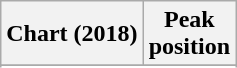<table class="wikitable plainrowheaders sortable" style="text-align:center;">
<tr>
<th scope="col">Chart (2018)</th>
<th scope="col">Peak<br>position</th>
</tr>
<tr>
</tr>
<tr>
</tr>
<tr>
</tr>
</table>
